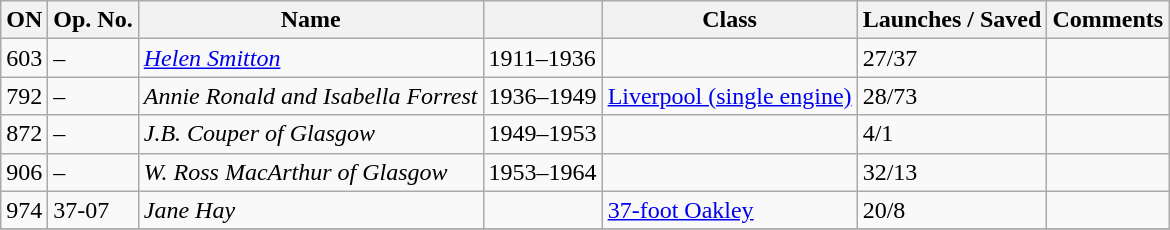<table class="wikitable">
<tr>
<th>ON</th>
<th>Op. No.</th>
<th>Name</th>
<th></th>
<th>Class</th>
<th>Launches / Saved</th>
<th>Comments</th>
</tr>
<tr>
<td>603</td>
<td>–</td>
<td><a href='#'><em>Helen Smitton</em></a></td>
<td>1911–1936</td>
<td></td>
<td>27/37</td>
<td></td>
</tr>
<tr>
<td>792</td>
<td>–</td>
<td><em>Annie Ronald and Isabella Forrest</em></td>
<td>1936–1949</td>
<td><a href='#'>Liverpool (single engine)</a></td>
<td>28/73</td>
<td></td>
</tr>
<tr>
<td>872</td>
<td>–</td>
<td><em>J.B. Couper of Glasgow</em></td>
<td>1949–1953</td>
<td></td>
<td>4/1</td>
<td></td>
</tr>
<tr>
<td>906</td>
<td>–</td>
<td><em>W. Ross MacArthur of Glasgow</em></td>
<td>1953–1964</td>
<td></td>
<td>32/13</td>
<td></td>
</tr>
<tr>
<td>974</td>
<td>37-07</td>
<td><em>Jane Hay</em></td>
<td></td>
<td><a href='#'>37-foot Oakley</a></td>
<td>20/8</td>
<td></td>
</tr>
<tr>
</tr>
</table>
